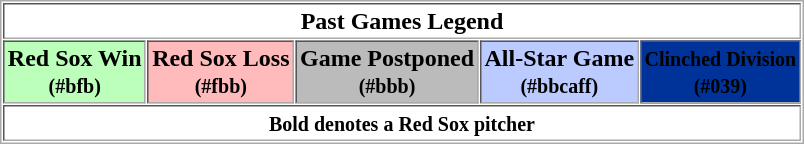<table border="1" cellpadding="2" cellspacing="1" style="margin:auto; border:1px solid #aaa;">
<tr>
<th colspan="5">Past Games Legend</th>
</tr>
<tr>
<th style="background:#bfb;">Red Sox Win <br><small>(#bfb)</small></th>
<th style="background:#fbb;">Red Sox Loss <br><small>(#fbb)</small></th>
<th style="background:#bbb;">Game Postponed <br><small>(#bbb)</small></th>
<th style="background:#bbcaff;">All-Star Game <br><small>(#bbcaff)</small></th>
<th style="background:#039;"><strong><small><span>Clinched Division</span></small></strong> <br><small><span>(#039)</span></small><br></th>
</tr>
<tr>
<th colspan="5"><strong><small>Bold denotes a Red Sox pitcher</small></strong></th>
</tr>
</table>
